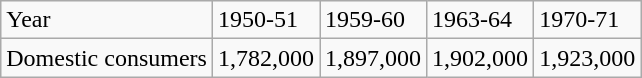<table class="wikitable">
<tr>
<td>Year</td>
<td>1950-51</td>
<td>1959-60</td>
<td>1963-64</td>
<td>1970-71</td>
</tr>
<tr>
<td>Domestic consumers</td>
<td>1,782,000</td>
<td>1,897,000</td>
<td>1,902,000</td>
<td>1,923,000</td>
</tr>
</table>
